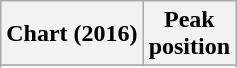<table class="wikitable plainrowheaders sortable" style="text-align:center;">
<tr>
<th>Chart (2016)</th>
<th>Peak<br>position</th>
</tr>
<tr>
</tr>
<tr>
</tr>
<tr>
</tr>
<tr>
</tr>
<tr>
</tr>
<tr>
</tr>
<tr>
</tr>
<tr>
</tr>
<tr>
</tr>
<tr>
</tr>
<tr>
</tr>
<tr>
</tr>
<tr>
</tr>
<tr>
</tr>
<tr>
</tr>
<tr>
</tr>
</table>
